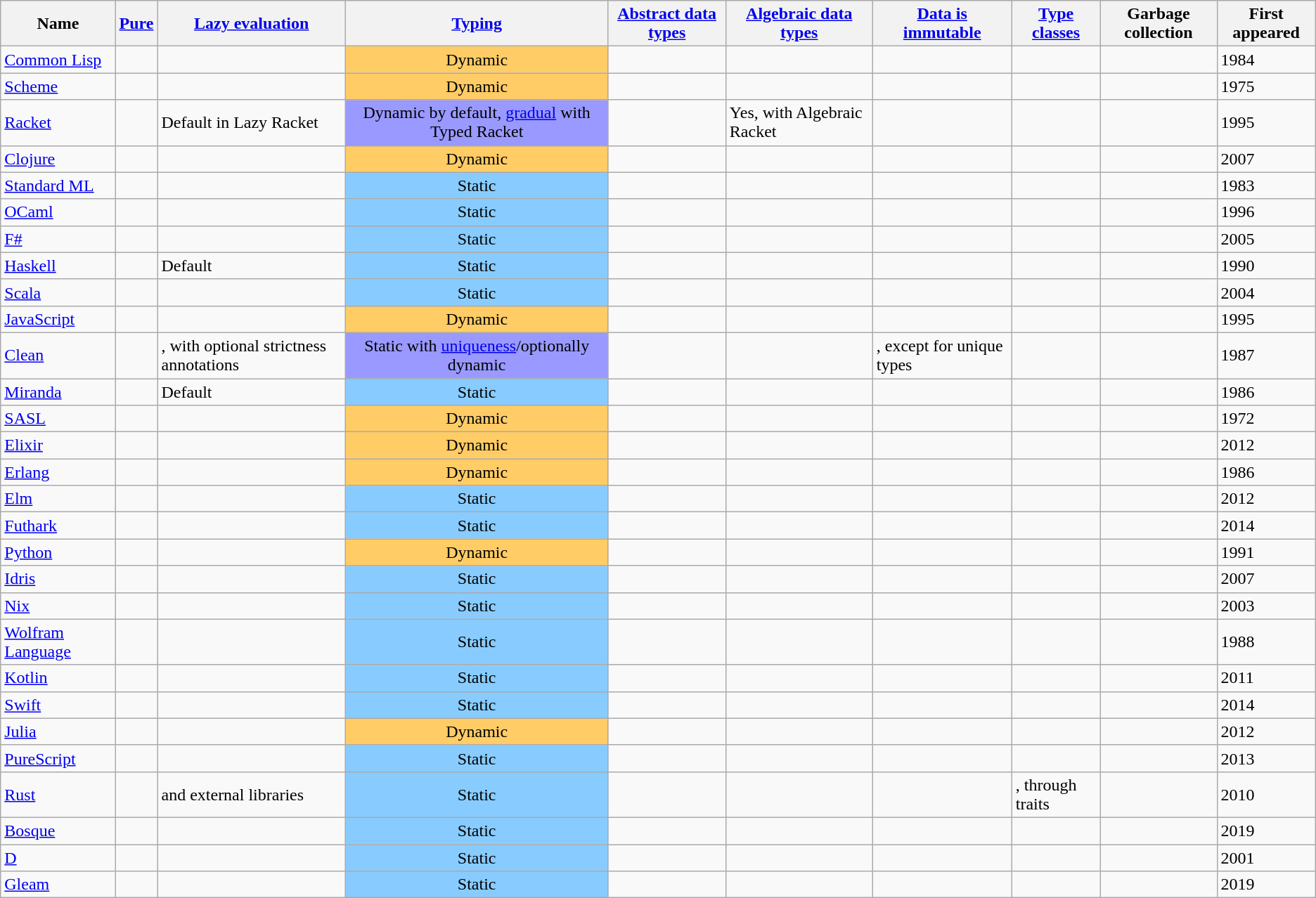<table class="wikitable sortable">
<tr>
<th>Name</th>
<th><a href='#'>Pure</a></th>
<th><a href='#'>Lazy evaluation</a></th>
<th><a href='#'>Typing</a></th>
<th><a href='#'>Abstract data types</a></th>
<th><a href='#'>Algebraic data types</a></th>
<th><a href='#'>Data is immutable</a></th>
<th><a href='#'>Type classes</a></th>
<th>Garbage collection</th>
<th>First appeared</th>
</tr>
<tr>
<td><a href='#'>Common Lisp</a></td>
<td></td>
<td></td>
<td style="background:#FC6; text-align:center">Dynamic</td>
<td></td>
<td></td>
<td></td>
<td></td>
<td></td>
<td>1984</td>
</tr>
<tr>
<td><a href='#'>Scheme</a></td>
<td></td>
<td></td>
<td style="background:#FC6; text-align:center">Dynamic</td>
<td></td>
<td></td>
<td></td>
<td></td>
<td></td>
<td>1975</td>
</tr>
<tr>
<td><a href='#'>Racket</a></td>
<td></td>
<td>Default in Lazy Racket</td>
<td style="background:#99F; text-align:center">Dynamic by default, <a href='#'>gradual</a> with Typed Racket</td>
<td></td>
<td>Yes, with Algebraic Racket</td>
<td></td>
<td></td>
<td></td>
<td>1995</td>
</tr>
<tr>
<td><a href='#'>Clojure</a></td>
<td></td>
<td></td>
<td style="background:#FC6; text-align:center">Dynamic</td>
<td></td>
<td></td>
<td></td>
<td></td>
<td></td>
<td>2007</td>
</tr>
<tr>
<td><a href='#'>Standard ML</a></td>
<td></td>
<td></td>
<td style="background:#8CF; text-align:center">Static</td>
<td></td>
<td></td>
<td></td>
<td></td>
<td></td>
<td>1983</td>
</tr>
<tr>
<td><a href='#'>OCaml</a></td>
<td></td>
<td></td>
<td style="background:#8CF; text-align:center">Static</td>
<td></td>
<td></td>
<td></td>
<td></td>
<td></td>
<td>1996</td>
</tr>
<tr>
<td><a href='#'>F#</a></td>
<td></td>
<td></td>
<td style="background:#8CF; text-align:center">Static</td>
<td></td>
<td></td>
<td></td>
<td></td>
<td></td>
<td>2005</td>
</tr>
<tr>
<td><a href='#'>Haskell</a></td>
<td></td>
<td>Default</td>
<td style="background:#8CF; text-align:center">Static</td>
<td></td>
<td></td>
<td></td>
<td></td>
<td></td>
<td>1990</td>
</tr>
<tr>
<td><a href='#'>Scala</a></td>
<td></td>
<td></td>
<td style="background:#8CF; text-align:center">Static</td>
<td></td>
<td></td>
<td></td>
<td></td>
<td></td>
<td>2004</td>
</tr>
<tr>
<td><a href='#'>JavaScript</a></td>
<td></td>
<td></td>
<td style="background:#FC6; text-align:center">Dynamic</td>
<td></td>
<td></td>
<td></td>
<td></td>
<td></td>
<td>1995</td>
</tr>
<tr>
<td><a href='#'>Clean</a></td>
<td></td>
<td>, with optional strictness annotations</td>
<td style="background:#99F; text-align:center">Static with <a href='#'>uniqueness</a>/optionally dynamic</td>
<td></td>
<td></td>
<td>, except for unique types</td>
<td></td>
<td></td>
<td>1987</td>
</tr>
<tr>
<td><a href='#'>Miranda</a></td>
<td></td>
<td>Default</td>
<td style="background:#8CF; text-align:center">Static</td>
<td></td>
<td></td>
<td></td>
<td></td>
<td></td>
<td>1986</td>
</tr>
<tr>
<td><a href='#'>SASL</a></td>
<td></td>
<td></td>
<td style="background:#FC6; text-align:center">Dynamic</td>
<td></td>
<td></td>
<td></td>
<td></td>
<td></td>
<td>1972</td>
</tr>
<tr>
<td><a href='#'>Elixir</a></td>
<td></td>
<td></td>
<td style="background:#FC6; text-align:center">Dynamic</td>
<td></td>
<td></td>
<td></td>
<td></td>
<td></td>
<td>2012</td>
</tr>
<tr>
<td><a href='#'>Erlang</a></td>
<td></td>
<td></td>
<td style="background:#FC6; text-align:center">Dynamic</td>
<td></td>
<td></td>
<td></td>
<td></td>
<td></td>
<td>1986</td>
</tr>
<tr>
<td><a href='#'>Elm</a></td>
<td></td>
<td></td>
<td style="background:#8CF; text-align:center">Static</td>
<td></td>
<td></td>
<td></td>
<td></td>
<td></td>
<td>2012</td>
</tr>
<tr>
<td><a href='#'>Futhark</a></td>
<td></td>
<td></td>
<td style="background:#8CF; text-align:center">Static</td>
<td></td>
<td></td>
<td></td>
<td></td>
<td></td>
<td>2014</td>
</tr>
<tr>
<td><a href='#'>Python</a></td>
<td></td>
<td></td>
<td style="background:#FC6; text-align:center">Dynamic</td>
<td></td>
<td></td>
<td></td>
<td></td>
<td></td>
<td>1991</td>
</tr>
<tr>
<td><a href='#'>Idris</a></td>
<td></td>
<td></td>
<td style="background:#8CF; text-align:center">Static</td>
<td></td>
<td></td>
<td></td>
<td></td>
<td></td>
<td>2007</td>
</tr>
<tr>
<td><a href='#'>Nix</a></td>
<td></td>
<td></td>
<td style="background:#8CF; text-align:center">Static</td>
<td></td>
<td></td>
<td></td>
<td></td>
<td></td>
<td>2003</td>
</tr>
<tr>
<td><a href='#'>Wolfram Language</a></td>
<td></td>
<td></td>
<td style="background:#8CF; text-align:center">Static</td>
<td></td>
<td></td>
<td></td>
<td></td>
<td></td>
<td>1988</td>
</tr>
<tr>
<td><a href='#'>Kotlin</a></td>
<td></td>
<td></td>
<td style="background:#8CF; text-align:center">Static</td>
<td></td>
<td></td>
<td></td>
<td></td>
<td></td>
<td>2011</td>
</tr>
<tr>
<td><a href='#'>Swift</a></td>
<td></td>
<td></td>
<td style="background:#8CF; text-align:center">Static</td>
<td></td>
<td></td>
<td></td>
<td></td>
<td></td>
<td>2014</td>
</tr>
<tr>
<td><a href='#'>Julia</a></td>
<td></td>
<td></td>
<td style="background:#FC6; text-align:center">Dynamic</td>
<td></td>
<td></td>
<td></td>
<td></td>
<td></td>
<td>2012</td>
</tr>
<tr>
<td><a href='#'>PureScript</a></td>
<td></td>
<td></td>
<td style="background:#8CF; text-align:center">Static</td>
<td></td>
<td></td>
<td></td>
<td></td>
<td></td>
<td>2013</td>
</tr>
<tr>
<td><a href='#'>Rust</a></td>
<td></td>
<td> and external libraries</td>
<td style="background:#8CF; text-align:center">Static</td>
<td></td>
<td></td>
<td></td>
<td>, through traits</td>
<td></td>
<td>2010</td>
</tr>
<tr>
<td><a href='#'>Bosque</a></td>
<td></td>
<td></td>
<td style="background:#8CF; text-align:center">Static</td>
<td></td>
<td></td>
<td></td>
<td></td>
<td></td>
<td>2019</td>
</tr>
<tr>
<td><a href='#'>D</a></td>
<td></td>
<td></td>
<td style="background:#8CF; text-align:center">Static</td>
<td></td>
<td></td>
<td></td>
<td></td>
<td></td>
<td>2001</td>
</tr>
<tr>
<td><a href='#'>Gleam</a></td>
<td></td>
<td></td>
<td style="background:#8CF; text-align:center">Static</td>
<td></td>
<td></td>
<td></td>
<td></td>
<td></td>
<td>2019</td>
</tr>
</table>
